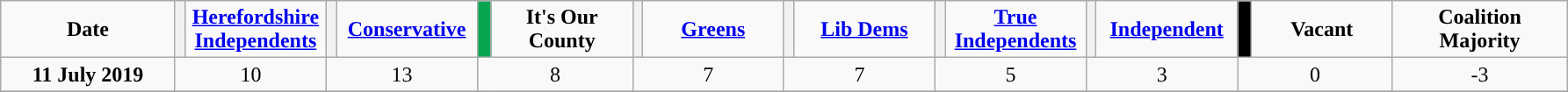<table class="wikitable" border="1" style="text-align:left; padding-left:1em">
<tr>
<td width=125 align="center"><strong>Date</strong></td>
<th style="background-color: "></th>
<td width=100 align="center"><strong><a href='#'>Herefordshire Independents</a></strong></td>
<th style="background-color: "></th>
<td width=100 align="center"><strong><a href='#'>Conservative</a></strong></td>
<th style="background-color: #08A651; width: 3px;"></th>
<td width=100 align="center"><strong>It's Our County</strong></td>
<th style="background-color: "></th>
<td width=100 align="center"><strong><a href='#'>Greens</a></strong></td>
<th style="background-color: "></th>
<td width=100 align="center"><strong><a href='#'>Lib Dems</a></strong></td>
<th style="background-color: "></th>
<td width=100 align="center"><strong><a href='#'>True Independents</a></strong></td>
<th style="background-color: "></th>
<td width=100 align="center"><strong><a href='#'>Independent</a></strong></td>
<th style="background-color: #000000; width: 3px;"></th>
<td width=100 align="center"><strong>Vacant</strong></td>
<td width=125 align="center"><strong>Coalition Majority</strong></td>
</tr>
<tr>
<td align="center"><strong>11 July 2019</strong></td>
<td colspan="2" align="center">10</td>
<td colspan="2" align="center">13</td>
<td colspan="2" align="center">8</td>
<td colspan="2" align="center">7</td>
<td colspan="2" align="center">7</td>
<td colspan="2" align="center">5</td>
<td colspan="2" align="center">3</td>
<td colspan="2" align="center">0</td>
<td colspan="2" align="center">-3</td>
</tr>
<tr>
</tr>
</table>
